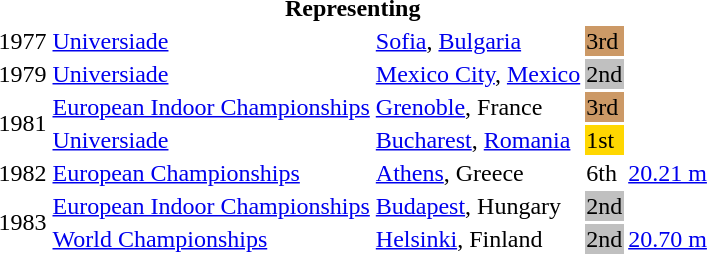<table>
<tr>
<th colspan="5">Representing </th>
</tr>
<tr>
<td>1977</td>
<td><a href='#'>Universiade</a></td>
<td><a href='#'>Sofia</a>, <a href='#'>Bulgaria</a></td>
<td bgcolor="cc9966">3rd</td>
<td></td>
</tr>
<tr>
<td>1979</td>
<td><a href='#'>Universiade</a></td>
<td><a href='#'>Mexico City</a>, <a href='#'>Mexico</a></td>
<td bgcolor="silver" align="center">2nd</td>
<td></td>
</tr>
<tr>
<td rowspan=2>1981</td>
<td><a href='#'>European Indoor Championships</a></td>
<td><a href='#'>Grenoble</a>, France</td>
<td bgcolor="cc9966">3rd</td>
<td></td>
</tr>
<tr>
<td><a href='#'>Universiade</a></td>
<td><a href='#'>Bucharest</a>, <a href='#'>Romania</a></td>
<td bgcolor="gold">1st</td>
<td></td>
</tr>
<tr>
<td>1982</td>
<td><a href='#'>European Championships</a></td>
<td><a href='#'>Athens</a>, Greece</td>
<td>6th</td>
<td><a href='#'>20.21 m</a></td>
</tr>
<tr>
<td rowspan=2>1983</td>
<td><a href='#'>European Indoor Championships</a></td>
<td><a href='#'>Budapest</a>, Hungary</td>
<td bgcolor="silver">2nd</td>
<td></td>
</tr>
<tr>
<td><a href='#'>World Championships</a></td>
<td><a href='#'>Helsinki</a>, Finland</td>
<td bgcolor="silver">2nd</td>
<td><a href='#'>20.70 m</a></td>
</tr>
</table>
